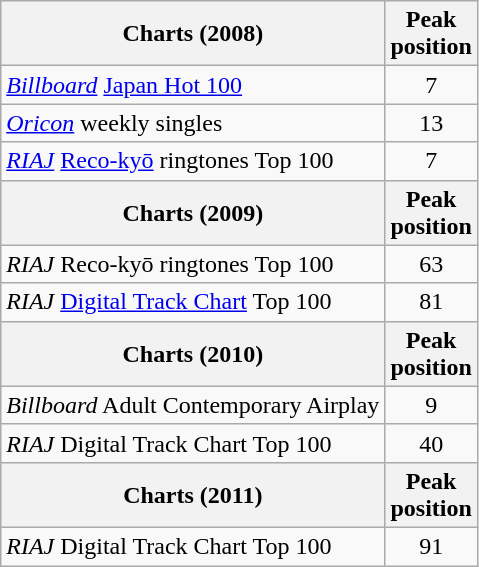<table class="wikitable">
<tr>
<th>Charts (2008)</th>
<th>Peak<br>position</th>
</tr>
<tr>
<td><em><a href='#'>Billboard</a></em> <a href='#'>Japan Hot 100</a></td>
<td align="center">7</td>
</tr>
<tr>
<td><em><a href='#'>Oricon</a></em> weekly singles</td>
<td align="center">13</td>
</tr>
<tr>
<td><em><a href='#'>RIAJ</a></em> <a href='#'>Reco-kyō</a> ringtones Top 100</td>
<td align="center">7</td>
</tr>
<tr>
<th>Charts (2009)</th>
<th>Peak<br>position</th>
</tr>
<tr>
<td><em>RIAJ</em> Reco-kyō ringtones Top 100</td>
<td align="center">63</td>
</tr>
<tr>
<td><em>RIAJ</em> <a href='#'>Digital Track Chart</a> Top 100</td>
<td align="center">81</td>
</tr>
<tr>
<th>Charts (2010)</th>
<th>Peak<br>position</th>
</tr>
<tr>
<td><em>Billboard</em> Adult Contemporary Airplay</td>
<td align="center">9</td>
</tr>
<tr>
<td><em>RIAJ</em> Digital Track Chart Top 100</td>
<td align="center">40</td>
</tr>
<tr>
<th>Charts (2011)</th>
<th>Peak<br>position</th>
</tr>
<tr>
<td><em>RIAJ</em> Digital Track Chart Top 100</td>
<td align="center">91</td>
</tr>
</table>
